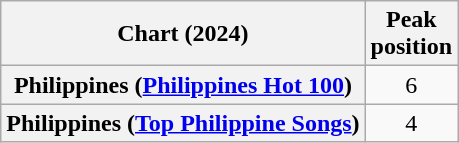<table class="wikitable sortable plainrowheaders" style="text-align:center">
<tr>
<th scope="col">Chart (2024)</th>
<th scope="col">Peak<br>position</th>
</tr>
<tr>
<th scope="row">Philippines (<a href='#'>Philippines Hot 100</a>)</th>
<td>6</td>
</tr>
<tr>
<th scope="row">Philippines (<a href='#'>Top Philippine Songs</a>)</th>
<td>4</td>
</tr>
</table>
